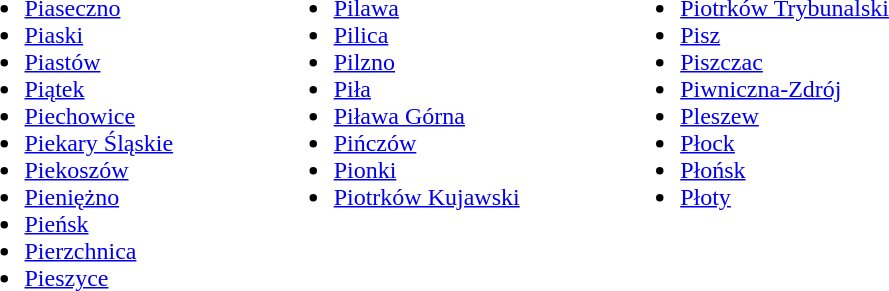<table>
<tr>
<td valign="Top"><br><ul><li><a href='#'>Piaseczno</a></li><li><a href='#'>Piaski</a></li><li><a href='#'>Piastów</a></li><li><a href='#'>Piątek</a></li><li><a href='#'>Piechowice</a></li><li><a href='#'>Piekary Śląskie</a></li><li><a href='#'>Piekoszów</a></li><li><a href='#'>Pieniężno</a></li><li><a href='#'>Pieńsk</a></li><li><a href='#'>Pierzchnica</a></li><li><a href='#'>Pieszyce</a></li></ul></td>
<td style="width:10%;"></td>
<td valign="Top"><br><ul><li><a href='#'>Pilawa</a></li><li><a href='#'>Pilica</a></li><li><a href='#'>Pilzno</a></li><li><a href='#'>Piła</a></li><li><a href='#'>Piława Górna</a></li><li><a href='#'>Pińczów</a></li><li><a href='#'>Pionki</a></li><li><a href='#'>Piotrków Kujawski</a></li></ul></td>
<td style="width:10%;"></td>
<td valign="Top"><br><ul><li><a href='#'>Piotrków Trybunalski</a></li><li><a href='#'>Pisz</a></li><li><a href='#'>Piszczac</a></li><li><a href='#'>Piwniczna-Zdrój</a></li><li><a href='#'>Pleszew</a></li><li><a href='#'>Płock</a></li><li><a href='#'>Płońsk</a></li><li><a href='#'>Płoty</a></li></ul></td>
</tr>
</table>
